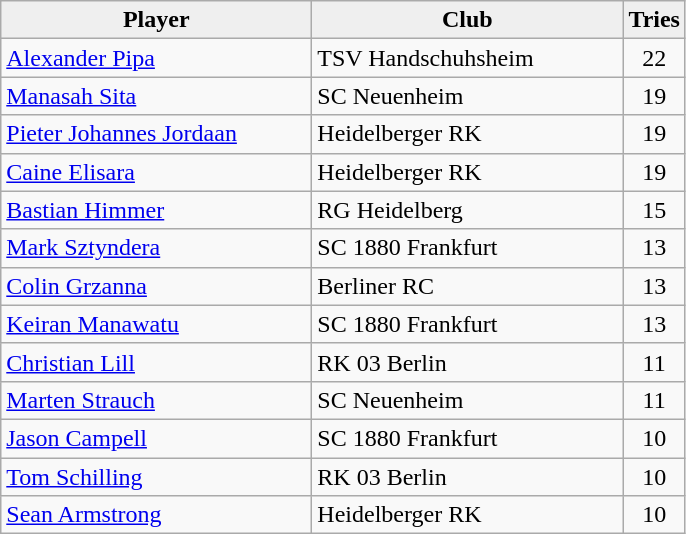<table class="wikitable" style="text-align: center;">
<tr>
<th style="background:#efefef; width:200px;">Player</th>
<th style="background:#efefef; width:200px;">Club</th>
<th style="background:#efefef; width:20px;">Tries</th>
</tr>
<tr align=left>
<td> <a href='#'>Alexander Pipa</a></td>
<td>TSV Handschuhsheim</td>
<td align=center>22</td>
</tr>
<tr align=left>
<td> <a href='#'>Manasah Sita</a></td>
<td>SC Neuenheim</td>
<td align=center>19</td>
</tr>
<tr align=left>
<td> <a href='#'>Pieter Johannes Jordaan</a></td>
<td>Heidelberger RK</td>
<td align=center>19</td>
</tr>
<tr align=left>
<td> <a href='#'>Caine Elisara</a></td>
<td>Heidelberger RK</td>
<td align=center>19</td>
</tr>
<tr align=left>
<td> <a href='#'>Bastian Himmer</a></td>
<td>RG Heidelberg</td>
<td align=center>15</td>
</tr>
<tr align=left>
<td> <a href='#'>Mark Sztyndera</a></td>
<td>SC 1880 Frankfurt</td>
<td align=center>13</td>
</tr>
<tr align=left>
<td> <a href='#'>Colin Grzanna</a></td>
<td>Berliner RC</td>
<td align=center>13</td>
</tr>
<tr align=left>
<td> <a href='#'>Keiran Manawatu</a></td>
<td>SC 1880 Frankfurt</td>
<td align=center>13</td>
</tr>
<tr align=left>
<td> <a href='#'>Christian Lill</a></td>
<td>RK 03 Berlin</td>
<td align=center>11</td>
</tr>
<tr align=left>
<td> <a href='#'>Marten Strauch</a></td>
<td>SC Neuenheim</td>
<td align=center>11</td>
</tr>
<tr align=left>
<td> <a href='#'>Jason Campell</a></td>
<td>SC 1880 Frankfurt</td>
<td align=center>10</td>
</tr>
<tr align=left>
<td> <a href='#'>Tom Schilling</a></td>
<td>RK 03 Berlin</td>
<td align=center>10</td>
</tr>
<tr align=left>
<td> <a href='#'>Sean Armstrong</a></td>
<td>Heidelberger RK</td>
<td align=center>10</td>
</tr>
</table>
